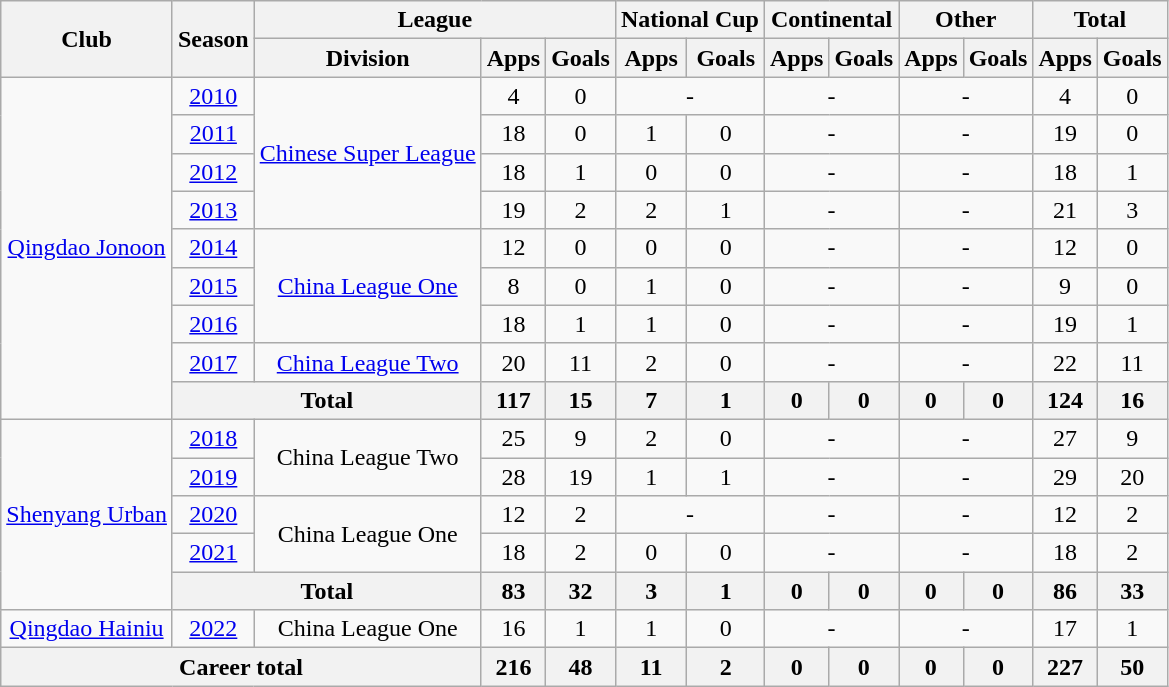<table class="wikitable" style="text-align: center">
<tr>
<th rowspan="2">Club</th>
<th rowspan="2">Season</th>
<th colspan="3">League</th>
<th colspan="2">National Cup</th>
<th colspan="2">Continental</th>
<th colspan="2">Other</th>
<th colspan="2">Total</th>
</tr>
<tr>
<th>Division</th>
<th>Apps</th>
<th>Goals</th>
<th>Apps</th>
<th>Goals</th>
<th>Apps</th>
<th>Goals</th>
<th>Apps</th>
<th>Goals</th>
<th>Apps</th>
<th>Goals</th>
</tr>
<tr>
<td rowspan=9><a href='#'>Qingdao Jonoon</a></td>
<td><a href='#'>2010</a></td>
<td rowspan="4"><a href='#'>Chinese Super League</a></td>
<td>4</td>
<td>0</td>
<td colspan="2">-</td>
<td colspan="2">-</td>
<td colspan="2">-</td>
<td>4</td>
<td>0</td>
</tr>
<tr>
<td><a href='#'>2011</a></td>
<td>18</td>
<td>0</td>
<td>1</td>
<td>0</td>
<td colspan="2">-</td>
<td colspan="2">-</td>
<td>19</td>
<td>0</td>
</tr>
<tr>
<td><a href='#'>2012</a></td>
<td>18</td>
<td>1</td>
<td>0</td>
<td>0</td>
<td colspan="2">-</td>
<td colspan="2">-</td>
<td>18</td>
<td>1</td>
</tr>
<tr>
<td><a href='#'>2013</a></td>
<td>19</td>
<td>2</td>
<td>2</td>
<td>1</td>
<td colspan="2">-</td>
<td colspan="2">-</td>
<td>21</td>
<td>3</td>
</tr>
<tr>
<td><a href='#'>2014</a></td>
<td rowspan="3"><a href='#'>China League One</a></td>
<td>12</td>
<td>0</td>
<td>0</td>
<td>0</td>
<td colspan="2">-</td>
<td colspan="2">-</td>
<td>12</td>
<td>0</td>
</tr>
<tr>
<td><a href='#'>2015</a></td>
<td>8</td>
<td>0</td>
<td>1</td>
<td>0</td>
<td colspan="2">-</td>
<td colspan="2">-</td>
<td>9</td>
<td>0</td>
</tr>
<tr>
<td><a href='#'>2016</a></td>
<td>18</td>
<td>1</td>
<td>1</td>
<td>0</td>
<td colspan="2">-</td>
<td colspan="2">-</td>
<td>19</td>
<td>1</td>
</tr>
<tr>
<td><a href='#'>2017</a></td>
<td><a href='#'>China League Two</a></td>
<td>20</td>
<td>11</td>
<td>2</td>
<td>0</td>
<td colspan="2">-</td>
<td colspan="2">-</td>
<td>22</td>
<td>11</td>
</tr>
<tr>
<th colspan=2>Total</th>
<th>117</th>
<th>15</th>
<th>7</th>
<th>1</th>
<th>0</th>
<th>0</th>
<th>0</th>
<th>0</th>
<th>124</th>
<th>16</th>
</tr>
<tr>
<td rowspan=5><a href='#'>Shenyang Urban</a></td>
<td><a href='#'>2018</a></td>
<td rowspan=2>China League Two</td>
<td>25</td>
<td>9</td>
<td>2</td>
<td>0</td>
<td colspan="2">-</td>
<td colspan="2">-</td>
<td>27</td>
<td>9</td>
</tr>
<tr>
<td><a href='#'>2019</a></td>
<td>28</td>
<td>19</td>
<td>1</td>
<td>1</td>
<td colspan="2">-</td>
<td colspan="2">-</td>
<td>29</td>
<td>20</td>
</tr>
<tr>
<td><a href='#'>2020</a></td>
<td rowspan=2>China League One</td>
<td>12</td>
<td>2</td>
<td colspan="2">-</td>
<td colspan="2">-</td>
<td colspan="2">-</td>
<td>12</td>
<td>2</td>
</tr>
<tr>
<td><a href='#'>2021</a></td>
<td>18</td>
<td>2</td>
<td>0</td>
<td>0</td>
<td colspan="2">-</td>
<td colspan="2">-</td>
<td>18</td>
<td>2</td>
</tr>
<tr>
<th colspan=2>Total</th>
<th>83</th>
<th>32</th>
<th>3</th>
<th>1</th>
<th>0</th>
<th>0</th>
<th>0</th>
<th>0</th>
<th>86</th>
<th>33</th>
</tr>
<tr>
<td><a href='#'>Qingdao Hainiu</a></td>
<td><a href='#'>2022</a></td>
<td>China League One</td>
<td>16</td>
<td>1</td>
<td>1</td>
<td>0</td>
<td colspan="2">-</td>
<td colspan="2">-</td>
<td>17</td>
<td>1</td>
</tr>
<tr>
<th colspan=3>Career total</th>
<th>216</th>
<th>48</th>
<th>11</th>
<th>2</th>
<th>0</th>
<th>0</th>
<th>0</th>
<th>0</th>
<th>227</th>
<th>50</th>
</tr>
</table>
